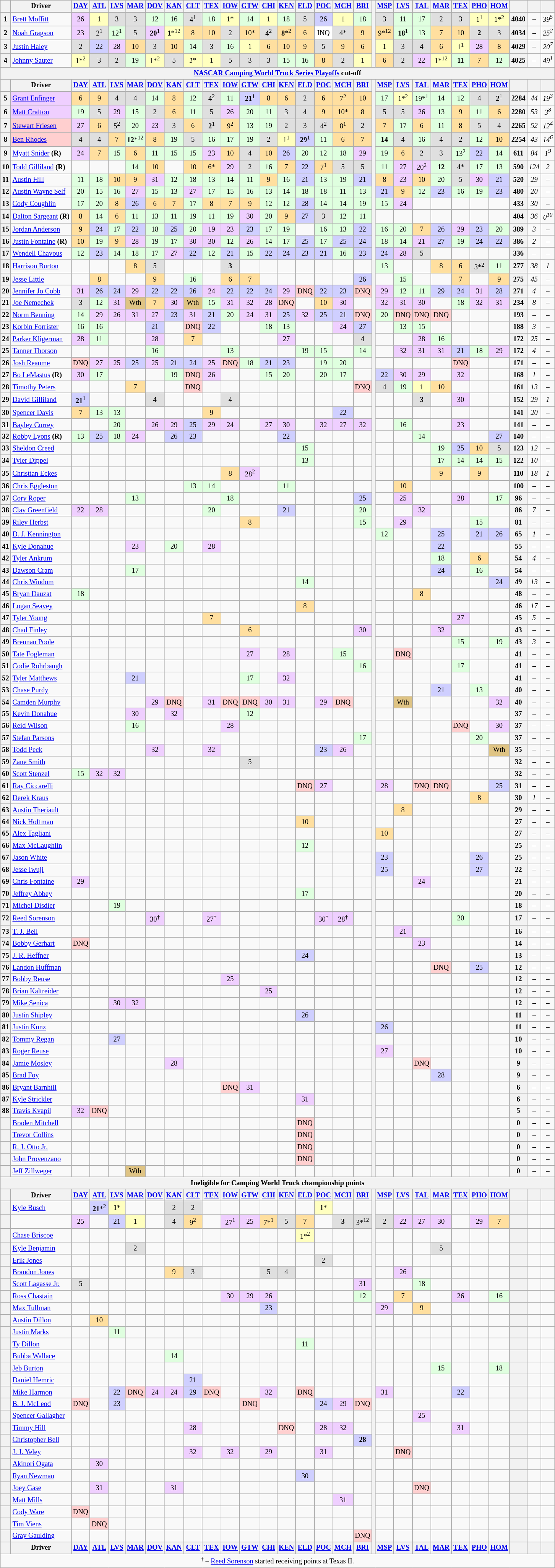<table class="wikitable" style="font-size:77%; text-align:center">
<tr valign="top">
<th valign="middle"></th>
<th valign="middle">Driver</th>
<th><a href='#'>DAY</a></th>
<th><a href='#'>ATL</a></th>
<th><a href='#'>LVS</a></th>
<th><a href='#'>MAR</a></th>
<th><a href='#'>DOV</a></th>
<th><a href='#'>KAN</a></th>
<th><a href='#'>CLT</a></th>
<th><a href='#'>TEX</a></th>
<th><a href='#'>IOW</a></th>
<th><a href='#'>GTW</a></th>
<th><a href='#'>CHI</a></th>
<th><a href='#'>KEN</a></th>
<th><a href='#'>ELD</a></th>
<th><a href='#'>POC</a></th>
<th><a href='#'>MCH</a></th>
<th><a href='#'>BRI</a></th>
<th rowspan=5></th>
<th><a href='#'>MSP</a></th>
<th><a href='#'>LVS</a></th>
<th><a href='#'>TAL</a></th>
<th><a href='#'>MAR</a></th>
<th><a href='#'>TEX</a></th>
<th><a href='#'>PHO</a></th>
<th><a href='#'>HOM</a></th>
<th valign="middle"></th>
<th valign="middle"></th>
<th valign="middle"></th>
</tr>
<tr>
<th>1</th>
<td align="left"><a href='#'>Brett Moffitt</a></td>
<td style="background:#efcfff">26</td>
<td style="background:#ffffbf">1</td>
<td style="background:#dfdfdf">3</td>
<td style="background:#dfdfdf">3</td>
<td style="background:#dfffdf">12</td>
<td style="background:#dfffdf">16</td>
<td style="background:#dfdfdf">4<sup>1</sup></td>
<td style="background:#dfffdf">18</td>
<td style="background:#ffffbf">1*</td>
<td style="background:#dfffdf">14</td>
<td style="background:#ffffbf">1</td>
<td style="background:#dfffdf">18</td>
<td style="background:#dfdfdf">5</td>
<td style="background:#cfcfff">26</td>
<td style="background:#ffffbf">1</td>
<td style="background:#dfffdf">18</td>
<td style="background:#dfdfdf">3</td>
<td style="background:#dfffdf">11</td>
<td style="background:#dfffdf">17</td>
<td style="background:#dfdfdf">2</td>
<td style="background:#dfdfdf">3</td>
<td style="background:#ffffbf">1<sup>1</sup></td>
<td style="background:#ffffbf">1*<sup>2</sup></td>
<th>4040</th>
<td><em>–</em></td>
<td><em>39<sup>5</sup></em></td>
</tr>
<tr>
<th>2</th>
<td align="left"><a href='#'>Noah Gragson</a></td>
<td style="background:#efcfff">23</td>
<td style="background:#dfdfdf">2<sup>1</sup></td>
<td style="background:#dfffdf">12<sup>1</sup></td>
<td style="background:#dfdfdf">5</td>
<td style="background:#efcfff"><strong>20</strong><sup>1</sup></td>
<td style="background:#ffffbf"><strong>1</strong>*<sup>12</sup></td>
<td style="background:#ffdf9f">8</td>
<td style="background:#ffdf9f">10</td>
<td style="background:#dfdfdf">2</td>
<td style="background:#ffdf9f">10*</td>
<td style="background:#dfdfdf"><strong>4</strong><sup>2</sup></td>
<td style="background:#ffdf9f"><strong>8</strong>*<sup>2</sup></td>
<td style="background:#ffdf9f">6</td>
<td style="background:#ffffff">INQ</td>
<td style="background:#dfdfdf">4*</td>
<td style="background:#ffdf9f">9</td>
<td style="background:#ffdf9f">9*<sup>12</sup></td>
<td style="background:#dfffdf"><strong>18</strong><sup>1</sup></td>
<td style="background:#dfffdf">13</td>
<td style="background:#ffdf9f">7</td>
<td style="background:#ffdf9f">10</td>
<td style="background:#dfdfdf"><strong>2</strong></td>
<td style="background:#dfdfdf">3</td>
<th>4034</th>
<td><em>–</em></td>
<td><em>25<sup>2</sup></em></td>
</tr>
<tr>
<th>3</th>
<td align="left"><a href='#'>Justin Haley</a></td>
<td style="background:#dfdfdf">2</td>
<td style="background:#cfcfff">22</td>
<td style="background:#efcfff">28</td>
<td style="background:#ffdf9f">10</td>
<td style="background:#dfdfdf">3</td>
<td style="background:#ffdf9f">10</td>
<td style="background:#dfffdf">14</td>
<td style="background:#dfdfdf">3</td>
<td style="background:#dfffdf">16</td>
<td style="background:#ffffbf">1</td>
<td style="background:#ffdf9f">6</td>
<td style="background:#ffdf9f">10</td>
<td style="background:#ffdf9f">9</td>
<td style="background:#dfdfdf">5</td>
<td style="background:#ffdf9f">9</td>
<td style="background:#ffdf9f">6</td>
<td style="background:#ffffbf">1</td>
<td style="background:#dfdfdf">3</td>
<td style="background:#dfdfdf">4</td>
<td style="background:#ffdf9f">6</td>
<td style="background:#ffffbf">1<sup>1</sup></td>
<td style="background:#efcfff">28</td>
<td style="background:#ffdf9f">8</td>
<th>4029</th>
<td><em>–</em></td>
<td><em>20<sup>7</sup></em></td>
</tr>
<tr>
<th>4</th>
<td align="left"><a href='#'>Johnny Sauter</a></td>
<td style="background:#ffffbf">1*<sup>2</sup></td>
<td style="background:#dfdfdf">3</td>
<td style="background:#dfdfdf">2</td>
<td style="background:#dfffdf">19</td>
<td style="background:#ffffbf">1*<sup>2</sup></td>
<td style="background:#dfdfdf">5</td>
<td style="background:#ffffbf"><em>1</em>*</td>
<td style="background:#ffffbf">1</td>
<td style="background:#dfdfdf">5</td>
<td style="background:#dfdfdf">3</td>
<td style="background:#dfdfdf">3</td>
<td style="background:#dfffdf">15</td>
<td style="background:#dfffdf">16</td>
<td style="background:#ffdf9f">8</td>
<td style="background:#dfdfdf">2</td>
<td style="background:#ffffbf">1</td>
<td style="background:#ffdf9f">6</td>
<td style="background:#dfdfdf">2</td>
<td style="background:#efcfff">22</td>
<td style="background:#ffffbf">1*<sup>12</sup></td>
<td style="background:#dfffdf"><strong>11</strong></td>
<td style="background:#ffdf9f">7</td>
<td style="background:#dfffdf">12</td>
<th>4025</th>
<td><em>–</em></td>
<td><em>49<sup>1</sup></em></td>
</tr>
<tr>
<th colspan="29"><a href='#'>NASCAR Camping World Truck Series Playoffs</a> cut-off</th>
</tr>
<tr>
<th valign="middle"></th>
<th valign="middle">Driver</th>
<th><a href='#'>DAY</a></th>
<th><a href='#'>ATL</a></th>
<th><a href='#'>LVS</a></th>
<th><a href='#'>MAR</a></th>
<th><a href='#'>DOV</a></th>
<th><a href='#'>KAN</a></th>
<th><a href='#'>CLT</a></th>
<th><a href='#'>TEX</a></th>
<th><a href='#'>IOW</a></th>
<th><a href='#'>GTW</a></th>
<th><a href='#'>CHI</a></th>
<th><a href='#'>KEN</a></th>
<th><a href='#'>ELD</a></th>
<th><a href='#'>POC</a></th>
<th><a href='#'>MCH</a></th>
<th><a href='#'>BRI</a></th>
<th rowspan=90></th>
<th><a href='#'>MSP</a></th>
<th><a href='#'>LVS</a></th>
<th><a href='#'>TAL</a></th>
<th><a href='#'>MAR</a></th>
<th><a href='#'>TEX</a></th>
<th><a href='#'>PHO</a></th>
<th><a href='#'>HOM</a></th>
<th valign="middle"></th>
<th valign="middle"></th>
<th valign="middle"></th>
</tr>
<tr>
<th>5</th>
<td style="background:#efcfff" align="left"><a href='#'>Grant Enfinger</a></td>
<td style="background:#ffdf9f">6</td>
<td style="background:#ffdf9f">9</td>
<td style="background:#dfdfdf">4</td>
<td style="background:#dfdfdf">4</td>
<td style="background:#dfffdf">14</td>
<td style="background:#ffdf9f">8</td>
<td style="background:#dfffdf">12</td>
<td style="background:#dfdfdf">4<sup>2</sup></td>
<td style="background:#dfffdf">11</td>
<td style="background:#cfcfff"><strong>21</strong><sup>1</sup></td>
<td style="background:#ffdf9f">8</td>
<td style="background:#ffdf9f">6</td>
<td style="background:#dfdfdf">2</td>
<td style="background:#ffdf9f">6</td>
<td style="background:#ffdf9f">7<sup>2</sup></td>
<td style="background:#ffdf9f">10</td>
<td style="background:#dfffdf">17</td>
<td style="background:#ffffbf">1*<sup>2</sup></td>
<td style="background:#dfffdf">19*<sup>1</sup></td>
<td style="background:#dfffdf">14</td>
<td style="background:#dfffdf">12</td>
<td style="background:#dfdfdf">4</td>
<td style="background:#dfdfdf"><strong>2</strong><sup>1</sup></td>
<th>2284</th>
<td><em>44</em></td>
<td><em>19<sup>3</sup></em></td>
</tr>
<tr>
<th>6</th>
<td style="background:#efcfff" align="left"><a href='#'>Matt Crafton</a></td>
<td style="background:#dfffdf">19</td>
<td style="background:#dfdfdf">5</td>
<td style="background:#efcfff">29</td>
<td style="background:#dfffdf">15</td>
<td style="background:#dfdfdf">2</td>
<td style="background:#ffdf9f">6</td>
<td style="background:#dfffdf">11</td>
<td style="background:#dfdfdf">5</td>
<td style="background:#efcfff">26</td>
<td style="background:#dfffdf">20</td>
<td style="background:#dfffdf">11</td>
<td style="background:#dfdfdf">3</td>
<td style="background:#dfdfdf">4</td>
<td style="background:#ffdf9f">9</td>
<td style="background:#ffdf9f">10*</td>
<td style="background:#ffdf9f">8</td>
<td style="background:#dfdfdf">5</td>
<td style="background:#dfdfdf">5</td>
<td style="background:#efcfff">26</td>
<td style="background:#dfffdf">13</td>
<td style="background:#ffdf9f">9</td>
<td style="background:#dfffdf">11</td>
<td style="background:#ffdf9f">6</td>
<th>2280</th>
<td><em>53</em></td>
<td><em>3<sup>8</sup></em></td>
</tr>
<tr>
<th>7</th>
<td style="background:#ffcfcf" align="left"><a href='#'>Stewart Friesen</a></td>
<td style="background:#efcfff">27</td>
<td style="background:#ffdf9f">6</td>
<td style="background:#dfdfdf">5<sup>2</sup></td>
<td style="background:#dfffdf">20</td>
<td style="background:#efcfff">23</td>
<td style="background:#dfdfdf">3</td>
<td style="background:#ffdf9f">6</td>
<td style="background:#dfdfdf"><strong>2</strong><sup>1</sup></td>
<td style="background:#ffdf9f">9<sup>2</sup></td>
<td style="background:#dfffdf">13</td>
<td style="background:#dfffdf">19</td>
<td style="background:#dfdfdf">2</td>
<td style="background:#dfdfdf">3</td>
<td style="background:#dfdfdf">4<sup>2</sup></td>
<td style="background:#ffdf9f">8<sup>1</sup></td>
<td style="background:#dfdfdf">2</td>
<td style="background:#ffdf9f">7</td>
<td style="background:#dfffdf">17</td>
<td style="background:#ffdf9f">6</td>
<td style="background:#dfffdf">11</td>
<td style="background:#ffdf9f">8</td>
<td style="background:#dfdfdf">5</td>
<td style="background:#dfdfdf">4</td>
<th>2265</th>
<td><em>52</em></td>
<td><em>12<sup>4</sup></em></td>
</tr>
<tr>
<th>8</th>
<td style="background:#ffcfcf" align="left"><a href='#'>Ben Rhodes</a></td>
<td style="background:#dfdfdf">4</td>
<td style="background:#dfdfdf">4</td>
<td style="background:#ffdf9f">7</td>
<td style="background:#dfffdf"><strong>12</strong>*<sup>12</sup></td>
<td style="background:#ffdf9f">8</td>
<td style="background:#dfffdf">19</td>
<td style="background:#dfdfdf">5</td>
<td style="background:#dfffdf">16</td>
<td style="background:#dfffdf">17</td>
<td style="background:#dfffdf">19</td>
<td style="background:#dfdfdf">2</td>
<td style="background:#ffffbf">1<sup>1</sup></td>
<td style="background:#cfcfff"><strong>29</strong><sup>1</sup></td>
<td style="background:#dfffdf">11</td>
<td style="background:#ffdf9f">6</td>
<td style="background:#ffdf9f">7</td>
<td style="background:#dfffdf"><strong>14</strong></td>
<td style="background:#dfdfdf">4</td>
<td style="background:#dfffdf">16</td>
<td style="background:#dfdfdf">4</td>
<td style="background:#dfdfdf">2</td>
<td style="background:#dfffdf">12</td>
<td style="background:#ffdf9f">10</td>
<th>2254</th>
<td><em>43</em></td>
<td><em>14<sup>6</sup></em></td>
</tr>
<tr>
<th>9</th>
<td align="left"><a href='#'>Myatt Snider</a> <strong>(R)</strong></td>
<td style="background:#efcfff">24</td>
<td style="background:#ffdf9f">7</td>
<td style="background:#dfffdf">15</td>
<td style="background:#ffdf9f">6</td>
<td style="background:#dfffdf">11</td>
<td style="background:#dfffdf">15</td>
<td style="background:#dfffdf">15</td>
<td style="background:#efcfff">23</td>
<td style="background:#ffdf9f">10</td>
<td style="background:#dfdfdf">4</td>
<td style="background:#ffdf9f">10</td>
<td style="background:#cfcfff">26</td>
<td style="background:#dfffdf">20</td>
<td style="background:#dfffdf">12</td>
<td style="background:#dfffdf">18</td>
<td style="background:#efcfff">29</td>
<td style="background:#dfffdf">19</td>
<td style="background:#ffdf9f">6</td>
<td style="background:#dfdfdf">2</td>
<td style="background:#dfdfdf">3</td>
<td style="background:#dfffdf">13<sup>2</sup></td>
<td style="background:#cfcfff">22</td>
<td style="background:#dfffdf">14</td>
<th>611</th>
<td><em>84</em></td>
<td><em>1<sup>9</sup></em></td>
</tr>
<tr>
<th>10</th>
<td align="left"><a href='#'>Todd Gilliland</a> <strong>(R)</strong></td>
<td></td>
<td></td>
<td></td>
<td style="background:#dfffdf">14</td>
<td style="background:#ffdf9f">10</td>
<td></td>
<td style="background:#ffdf9f">10</td>
<td style="background:#ffdf9f">6*</td>
<td style="background:#efcfff">29</td>
<td style="background:#dfdfdf">2</td>
<td style="background:#dfffdf">16</td>
<td style="background:#ffdf9f">7</td>
<td style="background:#cfcfff">22</td>
<td style="background:#ffdf9f">7<sup>1</sup></td>
<td style="background:#dfdfdf">5</td>
<td style="background:#dfdfdf">5</td>
<td style="background:#dfffdf">11</td>
<td style="background:#efcfff">27</td>
<td style="background:#efcfff">20<sup>2</sup></td>
<td style="background:#dfffdf"><strong>12</strong></td>
<td style="background:#dfdfdf">4*</td>
<td style="background:#dfffdf">17</td>
<td style="background:#dfffdf">13</td>
<th>590</th>
<td><em>124</em></td>
<td><em>2</em></td>
</tr>
<tr>
<th>11</th>
<td align="left"><a href='#'>Austin Hill</a></td>
<td style="background:#dfffdf">11</td>
<td style="background:#dfffdf">18</td>
<td style="background:#ffdf9f">10</td>
<td style="background:#ffdf9f">9</td>
<td style="background:#efcfff">31</td>
<td style="background:#dfffdf">12</td>
<td style="background:#dfffdf">18</td>
<td style="background:#dfffdf">13</td>
<td style="background:#dfffdf">14</td>
<td style="background:#dfffdf">11</td>
<td style="background:#ffdf9f">9</td>
<td style="background:#dfffdf">16</td>
<td style="background:#cfcfff">21</td>
<td style="background:#dfffdf">13</td>
<td style="background:#dfffdf">19</td>
<td style="background:#cfcfff">21</td>
<td style="background:#ffdf9f">8</td>
<td style="background:#efcfff">23</td>
<td style="background:#ffdf9f">10</td>
<td style="background:#dfffdf">20</td>
<td style="background:#dfdfdf">5</td>
<td style="background:#efcfff">30</td>
<td style="background:#cfcfff">21</td>
<th>520</th>
<td><em>29</em></td>
<td><em>–</em></td>
</tr>
<tr>
<th>12</th>
<td align="left"><a href='#'>Austin Wayne Self</a></td>
<td style="background:#dfffdf">20</td>
<td style="background:#dfffdf">15</td>
<td style="background:#dfffdf">16</td>
<td style="background:#efcfff">27</td>
<td style="background:#dfffdf">15</td>
<td style="background:#dfffdf">13</td>
<td style="background:#efcfff">27</td>
<td style="background:#dfffdf">17</td>
<td style="background:#dfffdf">15</td>
<td style="background:#dfffdf">16</td>
<td style="background:#dfffdf">13</td>
<td style="background:#dfffdf">14</td>
<td style="background:#dfffdf">18</td>
<td style="background:#dfffdf">18</td>
<td style="background:#dfffdf">11</td>
<td style="background:#dfffdf">13</td>
<td style="background:#cfcfff">21</td>
<td style="background:#ffdf9f">9</td>
<td style="background:#dfffdf">12</td>
<td style="background:#cfcfff">23</td>
<td style="background:#dfffdf">16</td>
<td style="background:#dfffdf">19</td>
<td style="background:#cfcfff">23</td>
<th>480</th>
<td><em>20</em></td>
<td><em>–</em></td>
</tr>
<tr>
<th>13</th>
<td align="left"><a href='#'>Cody Coughlin</a></td>
<td style="background:#dfffdf">17</td>
<td style="background:#dfffdf">20</td>
<td style="background:#ffdf9f">8</td>
<td style="background:#cfcfff">26</td>
<td style="background:#ffdf9f">6</td>
<td style="background:#ffdf9f">7</td>
<td style="background:#dfffdf">17</td>
<td style="background:#ffdf9f">8</td>
<td style="background:#ffdf9f">7</td>
<td style="background:#ffdf9f">9</td>
<td style="background:#dfffdf">12</td>
<td style="background:#dfffdf">12</td>
<td style="background:#cfcfff">28</td>
<td style="background:#dfffdf">14</td>
<td style="background:#dfffdf">14</td>
<td style="background:#dfffdf">19</td>
<td style="background:#dfffdf">15</td>
<td style="background:#efcfff">24</td>
<td></td>
<td></td>
<td></td>
<td></td>
<td></td>
<th>433</th>
<td><em>30</em></td>
<td><em>–</em></td>
</tr>
<tr>
<th>14</th>
<td align="left"><a href='#'>Dalton Sargeant</a> <strong>(R)</strong></td>
<td style="background:#ffdf9f">8</td>
<td style="background:#dfffdf">14</td>
<td style="background:#ffdf9f">6</td>
<td style="background:#dfffdf">11</td>
<td style="background:#dfffdf">13</td>
<td style="background:#dfffdf">11</td>
<td style="background:#dfffdf">19</td>
<td style="background:#dfffdf">11</td>
<td style="background:#dfffdf">19</td>
<td style="background:#efcfff">30</td>
<td style="background:#dfffdf">20</td>
<td style="background:#ffdf9f">9</td>
<td style="background:#cfcfff">27</td>
<td style="background:#dfdfdf">3</td>
<td style="background:#dfffdf">12</td>
<td style="background:#dfffdf">11</td>
<td></td>
<td></td>
<td></td>
<td></td>
<td></td>
<td></td>
<td></td>
<th>404</th>
<td><em>36</em></td>
<td><em>0<sup>10</sup></em></td>
</tr>
<tr>
<th>15</th>
<td align="left"><a href='#'>Jordan Anderson</a></td>
<td style="background:#ffdf9f">9</td>
<td style="background:#cfcfff">24</td>
<td style="background:#dfffdf">17</td>
<td style="background:#cfcfff">22</td>
<td style="background:#dfffdf">18</td>
<td style="background:#cfcfff">25</td>
<td style="background:#dfffdf">20</td>
<td style="background:#efcfff">19</td>
<td style="background:#efcfff">23</td>
<td style="background:#cfcfff">23</td>
<td style="background:#dfffdf">17</td>
<td style="background:#dfffdf">19</td>
<td></td>
<td style="background:#dfffdf">16</td>
<td style="background:#dfffdf">13</td>
<td style="background:#cfcfff">22</td>
<td style="background:#dfffdf">16</td>
<td style="background:#dfffdf">20</td>
<td style="background:#ffdf9f">7</td>
<td style="background:#cfcfff">26</td>
<td style="background:#efcfff">29</td>
<td style="background:#cfcfff">23</td>
<td style="background:#dfffdf">20</td>
<th>389</th>
<td><em>3</em></td>
<td><em>–</em></td>
</tr>
<tr>
<th>16</th>
<td align="left"><a href='#'>Justin Fontaine</a> <strong>(R)</strong></td>
<td style="background:#ffdf9f">10</td>
<td style="background:#dfffdf">19</td>
<td style="background:#ffdf9f">9</td>
<td style="background:#efcfff">28</td>
<td style="background:#dfffdf">19</td>
<td style="background:#dfffdf">17</td>
<td style="background:#efcfff">30</td>
<td style="background:#efcfff">30</td>
<td style="background:#dfffdf">12</td>
<td style="background:#efcfff">26</td>
<td style="background:#dfffdf">14</td>
<td style="background:#dfffdf">17</td>
<td style="background:#cfcfff">25</td>
<td style="background:#dfffdf">17</td>
<td style="background:#cfcfff">25</td>
<td style="background:#cfcfff">24</td>
<td style="background:#dfffdf">18</td>
<td style="background:#dfffdf">14</td>
<td style="background:#efcfff">21</td>
<td style="background:#cfcfff">27</td>
<td style="background:#dfffdf">19</td>
<td style="background:#cfcfff">24</td>
<td style="background:#cfcfff">22</td>
<th>386</th>
<td><em>2</em></td>
<td><em>–</em></td>
</tr>
<tr>
<th>17</th>
<td align="left"><a href='#'>Wendell Chavous</a></td>
<td style="background:#dfffdf">12</td>
<td style="background:#cfcfff">23</td>
<td style="background:#dfffdf">14</td>
<td style="background:#dfffdf">18</td>
<td style="background:#dfffdf">17</td>
<td style="background:#efcfff">27</td>
<td style="background:#cfcfff">22</td>
<td style="background:#dfffdf">12</td>
<td style="background:#cfcfff">21</td>
<td style="background:#dfffdf">15</td>
<td style="background:#cfcfff">22</td>
<td style="background:#cfcfff">24</td>
<td style="background:#cfcfff">23</td>
<td style="background:#cfcfff">21</td>
<td style="background:#dfffdf">16</td>
<td style="background:#cfcfff">23</td>
<td style="background:#cfcfff">24</td>
<td style="background:#efcfff">28</td>
<td style="background:#dfdfdf">5</td>
<td></td>
<td></td>
<td></td>
<td></td>
<th>336</th>
<td><em>–</em></td>
<td><em>–</em></td>
</tr>
<tr>
<th>18</th>
<td align="left"><a href='#'>Harrison Burton</a></td>
<td></td>
<td></td>
<td></td>
<td style="background:#ffdf9f">8</td>
<td style="background:#dfdfdf">5</td>
<td></td>
<td></td>
<td></td>
<td style="background:#dfdfdf"><strong>3</strong></td>
<td></td>
<td></td>
<td></td>
<td></td>
<td></td>
<td></td>
<td></td>
<td style="background:#dfffdf">13</td>
<td></td>
<td></td>
<td style="background:#ffdf9f">8</td>
<td style="background:#ffdf9f">6</td>
<td style="background:#dfdfdf">3*<sup>2</sup></td>
<td style="background:#dfffdf">11</td>
<th>277</th>
<td><em>38</em></td>
<td><em>1</em></td>
</tr>
<tr>
<th>19</th>
<td align="left"><a href='#'>Jesse Little</a></td>
<td></td>
<td style="background:#ffdf9f">8</td>
<td></td>
<td></td>
<td style="background:#ffdf9f">9</td>
<td></td>
<td style="background:#dfffdf">16</td>
<td></td>
<td style="background:#ffdf9f">6</td>
<td style="background:#ffdf9f">7</td>
<td></td>
<td></td>
<td></td>
<td></td>
<td></td>
<td style="background:#cfcfff">26</td>
<td></td>
<td style="background:#dfffdf">15</td>
<td></td>
<td></td>
<td style="background:#ffdf9f">7</td>
<td></td>
<td style="background:#ffdf9f">9</td>
<th>275</th>
<td><em>45</em></td>
<td><em>–</em></td>
</tr>
<tr>
<th>20</th>
<td align="left"><a href='#'>Jennifer Jo Cobb</a></td>
<td style="background:#efcfff">31</td>
<td style="background:#cfcfff">26</td>
<td style="background:#cfcfff">24</td>
<td style="background:#efcfff">29</td>
<td style="background:#cfcfff">22</td>
<td style="background:#cfcfff">22</td>
<td style="background:#cfcfff">26</td>
<td style="background:#efcfff">24</td>
<td style="background:#cfcfff">22</td>
<td style="background:#cfcfff">22</td>
<td style="background:#cfcfff">24</td>
<td style="background:#efcfff">29</td>
<td style="background:#ffcfcf">DNQ</td>
<td style="background:#cfcfff">22</td>
<td style="background:#cfcfff">23</td>
<td style="background:#ffcfcf">DNQ</td>
<td style="background:#efcfff">29</td>
<td style="background:#dfffdf">12</td>
<td style="background:#dfffdf">11</td>
<td style="background:#cfcfff">29</td>
<td style="background:#cfcfff">24</td>
<td style="background:#efcfff">31</td>
<td style="background:#cfcfff">28</td>
<th>271</th>
<td><em>4</em></td>
<td><em>–</em></td>
</tr>
<tr>
<th>21</th>
<td align="left"><a href='#'>Joe Nemechek</a></td>
<td style="background:#dfdfdf">3</td>
<td style="background:#dfffdf">12</td>
<td style="background:#efcfff">31</td>
<td style="background:#dfc484">Wth</td>
<td style="background:#ffdf9f">7</td>
<td style="background:#efcfff">30</td>
<td style="background:#dfc484">Wth</td>
<td style="background:#dfffdf">15</td>
<td style="background:#efcfff">31</td>
<td style="background:#efcfff">32</td>
<td style="background:#efcfff">28</td>
<td style="background:#ffcfcf">DNQ</td>
<td></td>
<td style="background:#ffdf9f">10</td>
<td style="background:#efcfff">30</td>
<td></td>
<td style="background:#efcfff">32</td>
<td style="background:#efcfff">31</td>
<td style="background:#efcfff">30</td>
<td></td>
<td style="background:#dfffdf">18</td>
<td style="background:#efcfff">32</td>
<td style="background:#efcfff">31</td>
<th>234</th>
<td><em>8</em></td>
<td><em>–</em></td>
</tr>
<tr>
<th>22</th>
<td align="left"><a href='#'>Norm Benning</a></td>
<td style="background:#dfffdf">14</td>
<td style="background:#efcfff">29</td>
<td style="background:#efcfff">26</td>
<td style="background:#efcfff">31</td>
<td style="background:#efcfff">27</td>
<td style="background:#cfcfff">23</td>
<td style="background:#efcfff">31</td>
<td style="background:#cfcfff">21</td>
<td style="background:#dfffdf">20</td>
<td style="background:#efcfff">24</td>
<td style="background:#efcfff">31</td>
<td style="background:#cfcfff">25</td>
<td style="background:#efcfff">32</td>
<td style="background:#cfcfff">25</td>
<td style="background:#cfcfff">21</td>
<td style="background:#ffcfcf">DNQ</td>
<td style="background:#dfffdf">20</td>
<td style="background:#ffcfcf">DNQ</td>
<td style="background:#ffcfcf">DNQ</td>
<td style="background:#ffcfcf">DNQ</td>
<td></td>
<td></td>
<td></td>
<th>193</th>
<td><em>–</em></td>
<td><em>–</em></td>
</tr>
<tr>
<th>23</th>
<td align="left"><a href='#'>Korbin Forrister</a></td>
<td style="background:#dfffdf">16</td>
<td style="background:#dfffdf">16</td>
<td></td>
<td></td>
<td style="background:#cfcfff">21</td>
<td></td>
<td style="background:#ffcfcf">DNQ</td>
<td style="background:#cfcfff">22</td>
<td></td>
<td></td>
<td style="background:#dfffdf">18</td>
<td style="background:#dfffdf">13</td>
<td></td>
<td></td>
<td style="background:#efcfff">24</td>
<td style="background:#cfcfff">27</td>
<td></td>
<td style="background:#dfffdf">13</td>
<td style="background:#dfffdf">15</td>
<td></td>
<td></td>
<td></td>
<td></td>
<th>188</th>
<td><em>3</em></td>
<td><em>–</em></td>
</tr>
<tr>
<th>24</th>
<td align="left"><a href='#'>Parker Kligerman</a></td>
<td style="background:#efcfff">28</td>
<td style="background:#dfffdf">11</td>
<td></td>
<td></td>
<td style="background:#efcfff">28</td>
<td></td>
<td style="background:#ffdf9f">7</td>
<td></td>
<td></td>
<td></td>
<td></td>
<td style="background:#efcfff">27</td>
<td></td>
<td></td>
<td></td>
<td style="background:#dfdfdf">4</td>
<td></td>
<td></td>
<td style="background:#efcfff">28</td>
<td style="background:#dfffdf">16</td>
<td></td>
<td></td>
<td></td>
<th>172</th>
<td><em>25</em></td>
<td><em>–</em></td>
</tr>
<tr>
<th>25</th>
<td align="left"><a href='#'>Tanner Thorson</a></td>
<td></td>
<td></td>
<td></td>
<td></td>
<td style="background:#dfffdf">16</td>
<td></td>
<td></td>
<td></td>
<td style="background:#dfffdf">13</td>
<td></td>
<td></td>
<td></td>
<td style="background:#dfffdf">19</td>
<td style="background:#dfffdf">15</td>
<td></td>
<td style="background:#dfffdf">14</td>
<td></td>
<td style="background:#efcfff">32</td>
<td style="background:#efcfff">31</td>
<td style="background:#efcfff">31</td>
<td style="background:#cfcfff">21</td>
<td style="background:#dfffdf">18</td>
<td style="background:#efcfff">29</td>
<th>172</th>
<td><em>4</em></td>
<td><em>–</em></td>
</tr>
<tr>
<th>26</th>
<td align="left"><a href='#'>Josh Reaume</a></td>
<td style="background:#ffcfcf">DNQ</td>
<td style="background:#efcfff">27</td>
<td style="background:#efcfff">25</td>
<td style="background:#cfcfff">25</td>
<td style="background:#efcfff">25</td>
<td style="background:#cfcfff">21</td>
<td style="background:#cfcfff">24</td>
<td style="background:#efcfff">25</td>
<td style="background:#ffcfcf">DNQ</td>
<td style="background:#dfffdf">18</td>
<td style="background:#cfcfff">21</td>
<td style="background:#cfcfff">23</td>
<td></td>
<td style="background:#dfffdf">19</td>
<td style="background:#dfffdf">20</td>
<td></td>
<td></td>
<td></td>
<td></td>
<td></td>
<td style="background:#ffcfcf;">DNQ</td>
<td></td>
<td></td>
<th>171</th>
<td><em>–</em></td>
<td><em>–</em></td>
</tr>
<tr>
<th>27</th>
<td align="left"><a href='#'>Bo LeMastus</a> <strong>(R)</strong></td>
<td style="background:#efcfff">30</td>
<td style="background:#dfffdf">17</td>
<td></td>
<td></td>
<td></td>
<td style="background:#dfffdf">19</td>
<td style="background:#ffcfcf">DNQ</td>
<td style="background:#efcfff">26</td>
<td></td>
<td></td>
<td style="background:#dfffdf">15</td>
<td style="background:#dfffdf">20</td>
<td></td>
<td style="background:#dfffdf">20</td>
<td style="background:#dfffdf">17</td>
<td></td>
<td style="background:#cfcfff">22</td>
<td style="background:#efcfff">30</td>
<td style="background:#efcfff">29</td>
<td></td>
<td style="background:#efcfff">32</td>
<td></td>
<td></td>
<th>168</th>
<td><em>1</em></td>
<td><em>–</em></td>
</tr>
<tr>
<th>28</th>
<td align="left"><a href='#'>Timothy Peters</a></td>
<td></td>
<td></td>
<td></td>
<td style="background:#ffdf9f">7</td>
<td></td>
<td></td>
<td style="background:#ffcfcf">DNQ</td>
<td></td>
<td></td>
<td></td>
<td></td>
<td></td>
<td></td>
<td></td>
<td></td>
<td style="background:#ffcfcf">DNQ</td>
<td style="background:#dfdfdf">4</td>
<td style="background:#dfffdf">19</td>
<td style="background:#ffffbf">1</td>
<td style="background:#ffdf9f">10</td>
<td></td>
<td></td>
<td></td>
<th>161</th>
<td><em>13</em></td>
<td><em>–</em></td>
</tr>
<tr>
<th>29</th>
<td align="left"><a href='#'>David Gilliland</a></td>
<td style="background:#cfcfff"><strong>21</strong><sup>1</sup></td>
<td></td>
<td></td>
<td></td>
<td style="background:#dfdfdf">4</td>
<td></td>
<td></td>
<td></td>
<td style="background:#dfdfdf">4</td>
<td></td>
<td></td>
<td></td>
<td></td>
<td></td>
<td></td>
<td></td>
<td></td>
<td></td>
<td style="background:#dfdfdf"><strong>3</strong></td>
<td></td>
<td style="background:#efcfff">30</td>
<td></td>
<td></td>
<th>152</th>
<td><em>29</em></td>
<td><em>1</em></td>
</tr>
<tr>
<th>30</th>
<td align="left"><a href='#'>Spencer Davis</a></td>
<td style="background:#ffdf9f">7</td>
<td style="background:#dfffdf">13</td>
<td style="background:#dfffdf">13</td>
<td></td>
<td></td>
<td></td>
<td></td>
<td style="background:#ffdf9f">9</td>
<td></td>
<td></td>
<td></td>
<td></td>
<td></td>
<td></td>
<td style="background:#cfcfff">22</td>
<td></td>
<td></td>
<td></td>
<td></td>
<td></td>
<td></td>
<td></td>
<td></td>
<th>141</th>
<td><em>20</em></td>
<td><em>–</em></td>
</tr>
<tr>
<th>31</th>
<td align="left"><a href='#'>Bayley Currey</a></td>
<td></td>
<td></td>
<td style="background:#dfffdf">20</td>
<td></td>
<td style="background:#efcfff">26</td>
<td style="background:#efcfff">29</td>
<td style="background:#cfcfff">25</td>
<td style="background:#efcfff">29</td>
<td style="background:#efcfff">24</td>
<td></td>
<td style="background:#efcfff">27</td>
<td style="background:#efcfff">30</td>
<td></td>
<td style="background:#efcfff">32</td>
<td style="background:#efcfff">27</td>
<td style="background:#efcfff">32</td>
<td></td>
<td style="background:#dfffdf">16</td>
<td></td>
<td></td>
<td style="background:#efcfff">23</td>
<td></td>
<td></td>
<th>141</th>
<td><em>–</em></td>
<td><em>–</em></td>
</tr>
<tr>
<th>32</th>
<td align="left"><a href='#'>Robby Lyons</a> <strong>(R)</strong></td>
<td style="background:#dfffdf">13</td>
<td style="background:#cfcfff">25</td>
<td style="background:#dfffdf">18</td>
<td style="background:#efcfff">24</td>
<td></td>
<td style="background:#cfcfff">26</td>
<td style="background:#cfcfff">23</td>
<td></td>
<td></td>
<td></td>
<td></td>
<td style="background:#cfcfff">22</td>
<td></td>
<td></td>
<td></td>
<td></td>
<td></td>
<td></td>
<td style="background:#dfffdf">14</td>
<td></td>
<td></td>
<td></td>
<td style="background:#cfcfff">27</td>
<th>140</th>
<td><em>–</em></td>
<td><em>–</em></td>
</tr>
<tr>
<th>33</th>
<td align="left"><a href='#'>Sheldon Creed</a></td>
<td></td>
<td></td>
<td></td>
<td></td>
<td></td>
<td></td>
<td></td>
<td></td>
<td></td>
<td></td>
<td></td>
<td></td>
<td style="background:#dfffdf">15</td>
<td></td>
<td></td>
<td></td>
<td></td>
<td></td>
<td></td>
<td style="background:#dfffdf">19</td>
<td style="background:#cfcfff">25</td>
<td style="background:#ffdf9f">10</td>
<td style="background:#dfdfdf">5</td>
<th>123</th>
<td><em>12</em></td>
<td><em>–</em></td>
</tr>
<tr>
<th>34</th>
<td align="left"><a href='#'>Tyler Dippel</a></td>
<td></td>
<td></td>
<td></td>
<td></td>
<td></td>
<td></td>
<td></td>
<td></td>
<td></td>
<td></td>
<td></td>
<td></td>
<td style="background:#dfffdf">13</td>
<td></td>
<td></td>
<td></td>
<td></td>
<td></td>
<td></td>
<td style="background:#dfffdf">17</td>
<td style="background:#dfffdf">14</td>
<td style="background:#dfffdf">14</td>
<td style="background:#dfffdf">15</td>
<th>122</th>
<td><em>10</em></td>
<td><em>–</em></td>
</tr>
<tr>
<th>35</th>
<td align="left"><a href='#'>Christian Eckes</a></td>
<td></td>
<td></td>
<td></td>
<td></td>
<td></td>
<td></td>
<td></td>
<td></td>
<td style="background:#ffdf9f">8</td>
<td style="background:#efcfff">28<sup>2</sup></td>
<td></td>
<td></td>
<td></td>
<td></td>
<td></td>
<td></td>
<td></td>
<td></td>
<td></td>
<td style="background:#ffdf9f">9</td>
<td></td>
<td style="background:#ffdf9f">9</td>
<td></td>
<th>110</th>
<td><em>18</em></td>
<td><em>1</em></td>
</tr>
<tr>
<th>36</th>
<td align="left"><a href='#'>Chris Eggleston</a></td>
<td></td>
<td></td>
<td></td>
<td></td>
<td></td>
<td></td>
<td style="background:#dfffdf">13</td>
<td style="background:#dfffdf">14</td>
<td></td>
<td></td>
<td></td>
<td style="background:#dfffdf">11</td>
<td></td>
<td></td>
<td></td>
<td></td>
<td></td>
<td style="background:#ffdf9f">10</td>
<td></td>
<td></td>
<td></td>
<td></td>
<td></td>
<th>100</th>
<td><em>–</em></td>
<td><em>–</em></td>
</tr>
<tr>
<th>37</th>
<td align="left"><a href='#'>Cory Roper</a></td>
<td></td>
<td></td>
<td></td>
<td style="background:#dfffdf">13</td>
<td></td>
<td></td>
<td></td>
<td></td>
<td style="background:#dfffdf">18</td>
<td></td>
<td></td>
<td></td>
<td></td>
<td></td>
<td></td>
<td style="background:#cfcfff">25</td>
<td></td>
<td style="background:#efcfff">25</td>
<td></td>
<td></td>
<td style="background:#efcfff">28</td>
<td></td>
<td style="background:#dfffdf">17</td>
<th>96</th>
<td><em>–</em></td>
<td><em>–</em></td>
</tr>
<tr>
<th>38</th>
<td align="left"><a href='#'>Clay Greenfield</a></td>
<td style="background:#efcfff">22</td>
<td style="background:#efcfff">28</td>
<td></td>
<td></td>
<td></td>
<td></td>
<td></td>
<td style="background:#dfffdf">20</td>
<td></td>
<td></td>
<td></td>
<td style="background:#cfcfff">21</td>
<td></td>
<td></td>
<td></td>
<td style="background:#dfffdf">20</td>
<td></td>
<td></td>
<td style="background:#efcfff">32</td>
<td></td>
<td></td>
<td></td>
<td></td>
<th>86</th>
<td><em>7</em></td>
<td><em>–</em></td>
</tr>
<tr>
<th>39</th>
<td align="left"><a href='#'>Riley Herbst</a></td>
<td></td>
<td></td>
<td></td>
<td></td>
<td></td>
<td></td>
<td></td>
<td></td>
<td></td>
<td style="background:#ffdf9f">8</td>
<td></td>
<td></td>
<td></td>
<td></td>
<td></td>
<td style="background:#dfffdf">15</td>
<td></td>
<td style="background:#efcfff">29</td>
<td></td>
<td></td>
<td></td>
<td style="background:#dfffdf">15</td>
<td></td>
<th>81</th>
<td><em>–</em></td>
<td><em>–</em></td>
</tr>
<tr>
<th>40</th>
<td align="left"><a href='#'>D. J. Kennington</a></td>
<td></td>
<td></td>
<td></td>
<td></td>
<td></td>
<td></td>
<td></td>
<td></td>
<td></td>
<td></td>
<td></td>
<td></td>
<td></td>
<td></td>
<td></td>
<td></td>
<td style="background:#dfffdf">12</td>
<td></td>
<td></td>
<td style="background:#cfcfff">25</td>
<td></td>
<td style="background:#cfcfff">21</td>
<td style="background:#cfcfff">26</td>
<th>65</th>
<td><em>1</em></td>
<td><em>–</em></td>
</tr>
<tr>
<th>41</th>
<td align="left"><a href='#'>Kyle Donahue</a></td>
<td></td>
<td></td>
<td></td>
<td style="background:#efcfff">23</td>
<td></td>
<td style="background:#dfffdf">20</td>
<td></td>
<td style="background:#efcfff">28</td>
<td></td>
<td></td>
<td></td>
<td></td>
<td></td>
<td></td>
<td></td>
<td></td>
<td></td>
<td></td>
<td></td>
<td style="background:#cfcfff">22</td>
<td></td>
<td></td>
<td></td>
<th>55</th>
<td><em>–</em></td>
<td><em>–</em></td>
</tr>
<tr>
<th>42</th>
<td align="left"><a href='#'>Tyler Ankrum</a></td>
<td></td>
<td></td>
<td></td>
<td></td>
<td></td>
<td></td>
<td></td>
<td></td>
<td></td>
<td></td>
<td></td>
<td></td>
<td></td>
<td></td>
<td></td>
<td></td>
<td></td>
<td></td>
<td></td>
<td style="background:#dfffdf">18</td>
<td></td>
<td style="background:#ffdf9f">6</td>
<td></td>
<th>54</th>
<td><em>4</em></td>
<td><em>–</em></td>
</tr>
<tr>
<th>43</th>
<td align="left"><a href='#'>Dawson Cram</a></td>
<td></td>
<td></td>
<td></td>
<td style="background:#dfffdf">17</td>
<td></td>
<td></td>
<td></td>
<td></td>
<td></td>
<td></td>
<td></td>
<td></td>
<td></td>
<td></td>
<td></td>
<td></td>
<td></td>
<td></td>
<td></td>
<td style="background:#cfcfff">24</td>
<td></td>
<td style="background:#dfffdf">16</td>
<td></td>
<th>54</th>
<td><em>–</em></td>
<td><em>–</em></td>
</tr>
<tr>
<th>44</th>
<td align="left"><a href='#'>Chris Windom</a></td>
<td></td>
<td></td>
<td></td>
<td></td>
<td></td>
<td></td>
<td></td>
<td></td>
<td></td>
<td></td>
<td></td>
<td></td>
<td style="background:#dfffdf">14</td>
<td></td>
<td></td>
<td></td>
<td></td>
<td></td>
<td></td>
<td></td>
<td></td>
<td></td>
<td style="background:#cfcfff">24</td>
<th>49</th>
<td><em>13</em></td>
<td><em>–</em></td>
</tr>
<tr>
<th>45</th>
<td align="left"><a href='#'>Bryan Dauzat</a></td>
<td style="background:#dfffdf">18</td>
<td></td>
<td></td>
<td></td>
<td></td>
<td></td>
<td></td>
<td></td>
<td></td>
<td></td>
<td></td>
<td></td>
<td></td>
<td></td>
<td></td>
<td></td>
<td></td>
<td></td>
<td style="background:#ffdf9f">8</td>
<td></td>
<td></td>
<td></td>
<td></td>
<th>48</th>
<td><em>–</em></td>
<td><em>–</em></td>
</tr>
<tr>
<th>46</th>
<td align="left"><a href='#'>Logan Seavey</a></td>
<td></td>
<td></td>
<td></td>
<td></td>
<td></td>
<td></td>
<td></td>
<td></td>
<td></td>
<td></td>
<td></td>
<td></td>
<td style="background:#ffdf9f">8</td>
<td></td>
<td></td>
<td></td>
<td></td>
<td></td>
<td></td>
<td></td>
<td></td>
<td></td>
<td></td>
<th>46</th>
<td><em>17</em></td>
<td><em>–</em></td>
</tr>
<tr>
<th>47</th>
<td align="left"><a href='#'>Tyler Young</a></td>
<td></td>
<td></td>
<td></td>
<td></td>
<td></td>
<td></td>
<td></td>
<td style="background:#ffdf9f">7</td>
<td></td>
<td></td>
<td></td>
<td></td>
<td></td>
<td></td>
<td></td>
<td></td>
<td></td>
<td></td>
<td></td>
<td></td>
<td style="background:#efcfff">27</td>
<td></td>
<td></td>
<th>45</th>
<td><em>5</em></td>
<td><em>–</em></td>
</tr>
<tr>
<th>48</th>
<td align="left"><a href='#'>Chad Finley</a></td>
<td></td>
<td></td>
<td></td>
<td></td>
<td></td>
<td></td>
<td></td>
<td></td>
<td></td>
<td style="background:#ffdf9f">6</td>
<td></td>
<td></td>
<td></td>
<td></td>
<td></td>
<td style="background:#efcfff">30</td>
<td></td>
<td></td>
<td></td>
<td style="background:#efcfff">32</td>
<td></td>
<td></td>
<td></td>
<th>43</th>
<td><em>–</em></td>
<td><em>–</em></td>
</tr>
<tr>
<th>49</th>
<td align="left"><a href='#'>Brennan Poole</a></td>
<td></td>
<td></td>
<td></td>
<td></td>
<td></td>
<td></td>
<td></td>
<td></td>
<td></td>
<td></td>
<td></td>
<td></td>
<td></td>
<td></td>
<td></td>
<td></td>
<td></td>
<td></td>
<td></td>
<td></td>
<td style="background:#dfffdf">15</td>
<td></td>
<td style="background:#dfffdf">19</td>
<th>43</th>
<td><em>3</em></td>
<td><em>–</em></td>
</tr>
<tr>
<th>50</th>
<td align="left"><a href='#'>Tate Fogleman</a></td>
<td></td>
<td></td>
<td></td>
<td></td>
<td></td>
<td></td>
<td></td>
<td></td>
<td></td>
<td style="background:#efcfff">27</td>
<td></td>
<td style="background:#efcfff">28</td>
<td></td>
<td></td>
<td style="background:#dfffdf">15</td>
<td></td>
<td></td>
<td style="background:#ffcfcf">DNQ</td>
<td></td>
<td></td>
<td></td>
<td></td>
<td></td>
<th>41</th>
<td><em>–</em></td>
<td><em>–</em></td>
</tr>
<tr>
<th>51</th>
<td align="left"><a href='#'>Codie Rohrbaugh</a></td>
<td></td>
<td></td>
<td></td>
<td></td>
<td></td>
<td></td>
<td></td>
<td></td>
<td></td>
<td></td>
<td></td>
<td></td>
<td></td>
<td></td>
<td></td>
<td style="background:#dfffdf">16</td>
<td></td>
<td></td>
<td></td>
<td></td>
<td style="background:#dfffdf">17</td>
<td></td>
<td></td>
<th>41</th>
<td><em>–</em></td>
<td><em>–</em></td>
</tr>
<tr>
<th>52</th>
<td align="left"><a href='#'>Tyler Matthews</a></td>
<td></td>
<td></td>
<td></td>
<td style="background:#cfcfff">21</td>
<td></td>
<td></td>
<td></td>
<td></td>
<td></td>
<td style="background:#dfffdf">17</td>
<td></td>
<td style="background:#efcfff">32</td>
<td></td>
<td></td>
<td></td>
<td></td>
<td></td>
<td></td>
<td></td>
<td></td>
<td></td>
<td></td>
<td></td>
<th>41</th>
<td><em>–</em></td>
<td><em>–</em></td>
</tr>
<tr>
<th>53</th>
<td align="left"><a href='#'>Chase Purdy</a></td>
<td></td>
<td></td>
<td></td>
<td></td>
<td></td>
<td></td>
<td></td>
<td></td>
<td></td>
<td></td>
<td></td>
<td></td>
<td></td>
<td></td>
<td></td>
<td></td>
<td></td>
<td></td>
<td></td>
<td style="background:#cfcfff">21</td>
<td></td>
<td style="background:#dfffdf">13</td>
<td></td>
<th>40</th>
<td><em>–</em></td>
<td><em>–</em></td>
</tr>
<tr>
<th>54</th>
<td align="left"><a href='#'>Camden Murphy</a></td>
<td></td>
<td></td>
<td></td>
<td></td>
<td style="background:#efcfff">29</td>
<td style="background:#ffcfcf">DNQ</td>
<td></td>
<td style="background:#efcfff">31</td>
<td style="background:#ffcfcf">DNQ</td>
<td style="background:#ffcfcf">DNQ</td>
<td style="background:#efcfff">30</td>
<td style="background:#efcfff">31</td>
<td></td>
<td style="background:#efcfff">29</td>
<td style="background:#ffcfcf">DNQ</td>
<td></td>
<td></td>
<td style="background:#dfc484">Wth</td>
<td></td>
<td></td>
<td></td>
<td></td>
<td style="background:#efcfff">32</td>
<th>40</th>
<td><em>–</em></td>
<td><em>–</em></td>
</tr>
<tr>
<th>55</th>
<td align="left"><a href='#'>Kevin Donahue</a></td>
<td></td>
<td></td>
<td></td>
<td style="background:#efcfff">30</td>
<td></td>
<td style="background:#efcfff">32</td>
<td></td>
<td></td>
<td></td>
<td style="background:#dfffdf">12</td>
<td></td>
<td></td>
<td></td>
<td></td>
<td></td>
<td></td>
<td></td>
<td></td>
<td></td>
<td></td>
<td></td>
<td></td>
<td></td>
<th>37</th>
<td><em>–</em></td>
<td><em>–</em></td>
</tr>
<tr>
<th>56</th>
<td align="left"><a href='#'>Reid Wilson</a></td>
<td></td>
<td></td>
<td></td>
<td style="background:#dfffdf">16</td>
<td></td>
<td></td>
<td></td>
<td></td>
<td style="background:#efcfff">28</td>
<td></td>
<td></td>
<td></td>
<td></td>
<td></td>
<td></td>
<td></td>
<td></td>
<td></td>
<td></td>
<td></td>
<td style="background:#ffcfcf;">DNQ</td>
<td></td>
<td style="background:#efcfff">30</td>
<th>37</th>
<td><em>–</em></td>
<td><em>–</em></td>
</tr>
<tr>
<th>57</th>
<td align="left"><a href='#'>Stefan Parsons</a></td>
<td></td>
<td></td>
<td></td>
<td></td>
<td></td>
<td></td>
<td></td>
<td></td>
<td></td>
<td></td>
<td></td>
<td></td>
<td></td>
<td></td>
<td></td>
<td style="background:#dfffdf">17</td>
<td></td>
<td></td>
<td></td>
<td></td>
<td></td>
<td style="background:#dfffdf">20</td>
<td></td>
<th>37</th>
<td><em>–</em></td>
<td><em>–</em></td>
</tr>
<tr>
<th>58</th>
<td align="left"><a href='#'>Todd Peck</a></td>
<td></td>
<td></td>
<td></td>
<td></td>
<td style="background:#efcfff">32</td>
<td></td>
<td></td>
<td style="background:#efcfff">32</td>
<td></td>
<td></td>
<td></td>
<td></td>
<td></td>
<td style="background:#cfcfff">23</td>
<td style="background:#efcfff">26</td>
<td></td>
<td></td>
<td></td>
<td></td>
<td></td>
<td></td>
<td></td>
<td style="background:#dfc484">Wth</td>
<th>35</th>
<td><em>–</em></td>
<td><em>–</em></td>
</tr>
<tr>
<th>59</th>
<td align="left"><a href='#'>Zane Smith</a></td>
<td></td>
<td></td>
<td></td>
<td></td>
<td></td>
<td></td>
<td></td>
<td></td>
<td></td>
<td style="background:#dfdfdf">5</td>
<td></td>
<td></td>
<td></td>
<td></td>
<td></td>
<td></td>
<td></td>
<td></td>
<td></td>
<td></td>
<td></td>
<td></td>
<td></td>
<th>32</th>
<td><em>–</em></td>
<td><em>–</em></td>
</tr>
<tr>
<th>60</th>
<td align="left"><a href='#'>Scott Stenzel</a></td>
<td style="background:#dfffdf">15</td>
<td style="background:#efcfff">32</td>
<td style="background:#efcfff">32</td>
<td></td>
<td></td>
<td></td>
<td></td>
<td></td>
<td></td>
<td></td>
<td></td>
<td></td>
<td></td>
<td></td>
<td></td>
<td></td>
<td></td>
<td></td>
<td></td>
<td></td>
<td></td>
<td></td>
<td></td>
<th>32</th>
<td><em>–</em></td>
<td><em>–</em></td>
</tr>
<tr>
<th>61</th>
<td align="left"><a href='#'>Ray Ciccarelli</a></td>
<td></td>
<td></td>
<td></td>
<td></td>
<td></td>
<td></td>
<td></td>
<td></td>
<td></td>
<td></td>
<td></td>
<td></td>
<td style="background:#ffcfcf">DNQ</td>
<td style="background:#efcfff">27</td>
<td></td>
<td></td>
<td style="background:#efcfff">28</td>
<td></td>
<td style="background:#ffcfcf">DNQ</td>
<td style="background:#ffcfcf">DNQ</td>
<td></td>
<td></td>
<td style="background:#cfcfff">25</td>
<th>31</th>
<td><em>–</em></td>
<td><em>–</em></td>
</tr>
<tr>
<th>62</th>
<td align="left"><a href='#'>Derek Kraus</a></td>
<td></td>
<td></td>
<td></td>
<td></td>
<td></td>
<td></td>
<td></td>
<td></td>
<td></td>
<td></td>
<td></td>
<td></td>
<td></td>
<td></td>
<td></td>
<td></td>
<td></td>
<td></td>
<td></td>
<td></td>
<td></td>
<td style="background:#ffdf9f">8</td>
<td></td>
<th>30</th>
<td><em>1</em></td>
<td><em>–</em></td>
</tr>
<tr>
<th>63</th>
<td align="left"><a href='#'>Austin Theriault</a></td>
<td></td>
<td></td>
<td></td>
<td></td>
<td></td>
<td></td>
<td></td>
<td></td>
<td></td>
<td></td>
<td></td>
<td></td>
<td></td>
<td></td>
<td></td>
<td></td>
<td></td>
<td style="background:#ffdf9f">8</td>
<td></td>
<td></td>
<td></td>
<td></td>
<td></td>
<th>29</th>
<td><em>–</em></td>
<td><em>–</em></td>
</tr>
<tr>
<th>64</th>
<td align="left"><a href='#'>Nick Hoffman</a></td>
<td></td>
<td></td>
<td></td>
<td></td>
<td></td>
<td></td>
<td></td>
<td></td>
<td></td>
<td></td>
<td></td>
<td></td>
<td style="background:#ffdf9f">10</td>
<td></td>
<td></td>
<td></td>
<td></td>
<td></td>
<td></td>
<td></td>
<td></td>
<td></td>
<td></td>
<th>27</th>
<td><em>–</em></td>
<td><em>–</em></td>
</tr>
<tr>
<th>65</th>
<td align="left"><a href='#'>Alex Tagliani</a></td>
<td></td>
<td></td>
<td></td>
<td></td>
<td></td>
<td></td>
<td></td>
<td></td>
<td></td>
<td></td>
<td></td>
<td></td>
<td></td>
<td></td>
<td></td>
<td></td>
<td style="background:#ffdf9f">10</td>
<td></td>
<td></td>
<td></td>
<td></td>
<td></td>
<td></td>
<th>27</th>
<td><em>–</em></td>
<td><em>–</em></td>
</tr>
<tr>
<th>66</th>
<td align="left"><a href='#'>Max McLaughlin</a></td>
<td></td>
<td></td>
<td></td>
<td></td>
<td></td>
<td></td>
<td></td>
<td></td>
<td></td>
<td></td>
<td></td>
<td></td>
<td style="background:#dfffdf">12</td>
<td></td>
<td></td>
<td></td>
<td></td>
<td></td>
<td></td>
<td></td>
<td></td>
<td></td>
<td></td>
<th>25</th>
<td><em>–</em></td>
<td><em>–</em></td>
</tr>
<tr>
<th>67</th>
<td align="left"><a href='#'>Jason White</a></td>
<td></td>
<td></td>
<td></td>
<td></td>
<td></td>
<td></td>
<td></td>
<td></td>
<td></td>
<td></td>
<td></td>
<td></td>
<td></td>
<td></td>
<td></td>
<td></td>
<td style="background:#cfcfff">23</td>
<td></td>
<td></td>
<td></td>
<td></td>
<td style="background:#cfcfff">26</td>
<td></td>
<th>25</th>
<td><em>–</em></td>
<td><em>–</em></td>
</tr>
<tr>
<th>68</th>
<td align="left"><a href='#'>Jesse Iwuji</a></td>
<td></td>
<td></td>
<td></td>
<td></td>
<td></td>
<td></td>
<td></td>
<td></td>
<td></td>
<td></td>
<td></td>
<td></td>
<td></td>
<td></td>
<td></td>
<td></td>
<td style="background:#cfcfff">25</td>
<td></td>
<td></td>
<td></td>
<td></td>
<td style="background:#cfcfff">27</td>
<td></td>
<th>22</th>
<td><em>–</em></td>
<td><em>–</em></td>
</tr>
<tr>
<th>69</th>
<td align="left"><a href='#'>Chris Fontaine</a></td>
<td style="background:#efcfff">29</td>
<td></td>
<td></td>
<td></td>
<td></td>
<td></td>
<td></td>
<td></td>
<td></td>
<td></td>
<td></td>
<td></td>
<td></td>
<td></td>
<td></td>
<td></td>
<td></td>
<td></td>
<td style="background:#efcfff">24</td>
<td></td>
<td></td>
<td></td>
<td></td>
<th>21</th>
<td><em>–</em></td>
<td><em>–</em></td>
</tr>
<tr>
<th>70</th>
<td align="left"><a href='#'>Jeffrey Abbey</a></td>
<td></td>
<td></td>
<td></td>
<td></td>
<td></td>
<td></td>
<td></td>
<td></td>
<td></td>
<td></td>
<td></td>
<td></td>
<td style="background:#dfffdf">17</td>
<td></td>
<td></td>
<td></td>
<td></td>
<td></td>
<td></td>
<td></td>
<td></td>
<td></td>
<td></td>
<th>20</th>
<td><em>–</em></td>
<td><em>–</em></td>
</tr>
<tr>
<th>71</th>
<td align="left"><a href='#'>Michel Disdier</a></td>
<td></td>
<td></td>
<td style="background:#dfffdf">19</td>
<td></td>
<td></td>
<td></td>
<td></td>
<td></td>
<td></td>
<td></td>
<td></td>
<td></td>
<td></td>
<td></td>
<td></td>
<td></td>
<td></td>
<td></td>
<td></td>
<td></td>
<td></td>
<td></td>
<td></td>
<th>18</th>
<td><em>–</em></td>
<td><em>–</em></td>
</tr>
<tr>
<th>72</th>
<td align="left"><a href='#'>Reed Sorenson</a></td>
<td></td>
<td></td>
<td></td>
<td></td>
<td style="background:#efcfff">30<sup>†</sup></td>
<td></td>
<td></td>
<td style="background:#efcfff">27<sup>†</sup></td>
<td></td>
<td></td>
<td></td>
<td></td>
<td></td>
<td style="background:#efcfff">30<sup>†</sup></td>
<td style="background:#efcfff">28<sup>†</sup></td>
<td></td>
<td></td>
<td></td>
<td></td>
<td></td>
<td style="background:#dfffdf">20</td>
<td></td>
<td></td>
<th>17</th>
<td><em>–</em></td>
<td><em>–</em></td>
</tr>
<tr>
<th>73</th>
<td align="left"><a href='#'>T. J. Bell</a></td>
<td></td>
<td></td>
<td></td>
<td></td>
<td></td>
<td></td>
<td></td>
<td></td>
<td></td>
<td></td>
<td></td>
<td></td>
<td></td>
<td></td>
<td></td>
<td></td>
<td></td>
<td style="background:#efcfff">21</td>
<td></td>
<td></td>
<td></td>
<td></td>
<td></td>
<th>16</th>
<td><em>–</em></td>
<td><em>–</em></td>
</tr>
<tr>
<th>74</th>
<td align="left"><a href='#'>Bobby Gerhart</a></td>
<td style="background:#ffcfcf">DNQ</td>
<td></td>
<td></td>
<td></td>
<td></td>
<td></td>
<td></td>
<td></td>
<td></td>
<td></td>
<td></td>
<td></td>
<td></td>
<td></td>
<td></td>
<td></td>
<td></td>
<td></td>
<td style="background:#efcfff">23</td>
<td></td>
<td></td>
<td></td>
<td></td>
<th>14</th>
<td><em>–</em></td>
<td><em>–</em></td>
</tr>
<tr>
<th>75</th>
<td align="left"><a href='#'>J. R. Heffner</a></td>
<td></td>
<td></td>
<td></td>
<td></td>
<td></td>
<td></td>
<td></td>
<td></td>
<td></td>
<td></td>
<td></td>
<td></td>
<td style="background:#cfcfff">24</td>
<td></td>
<td></td>
<td></td>
<td></td>
<td></td>
<td></td>
<td></td>
<td></td>
<td></td>
<td></td>
<th>13</th>
<td><em>–</em></td>
<td><em>–</em></td>
</tr>
<tr>
<th>76</th>
<td align="left"><a href='#'>Landon Huffman</a></td>
<td></td>
<td></td>
<td></td>
<td></td>
<td></td>
<td></td>
<td></td>
<td></td>
<td></td>
<td></td>
<td></td>
<td></td>
<td></td>
<td></td>
<td></td>
<td></td>
<td></td>
<td></td>
<td></td>
<td style="background:#ffcfcf">DNQ</td>
<td></td>
<td style="background:#cfcfff">25</td>
<td></td>
<th>12</th>
<td><em>–</em></td>
<td><em>–</em></td>
</tr>
<tr>
<th>77</th>
<td align="left"><a href='#'>Bobby Reuse</a></td>
<td></td>
<td></td>
<td></td>
<td></td>
<td></td>
<td></td>
<td></td>
<td></td>
<td style="background:#efcfff">25</td>
<td></td>
<td></td>
<td></td>
<td></td>
<td></td>
<td></td>
<td></td>
<td></td>
<td></td>
<td></td>
<td></td>
<td></td>
<td></td>
<td></td>
<th>12</th>
<td><em>–</em></td>
<td><em>–</em></td>
</tr>
<tr>
<th>78</th>
<td align="left"><a href='#'>Brian Kaltreider</a></td>
<td></td>
<td></td>
<td></td>
<td></td>
<td></td>
<td></td>
<td></td>
<td></td>
<td></td>
<td></td>
<td style="background:#efcfff">25</td>
<td></td>
<td></td>
<td></td>
<td></td>
<td></td>
<td></td>
<td></td>
<td></td>
<td></td>
<td></td>
<td></td>
<td></td>
<th>12</th>
<td><em>–</em></td>
<td><em>–</em></td>
</tr>
<tr>
<th>79</th>
<td align="left"><a href='#'>Mike Senica</a></td>
<td></td>
<td></td>
<td style="background:#efcfff">30</td>
<td style="background:#efcfff">32</td>
<td></td>
<td></td>
<td></td>
<td></td>
<td></td>
<td></td>
<td></td>
<td></td>
<td></td>
<td></td>
<td></td>
<td></td>
<td></td>
<td></td>
<td></td>
<td></td>
<td></td>
<td></td>
<td></td>
<th>12</th>
<td><em>–</em></td>
<td><em>–</em></td>
</tr>
<tr>
<th>80</th>
<td align="left"><a href='#'>Justin Shipley</a></td>
<td></td>
<td></td>
<td></td>
<td></td>
<td></td>
<td></td>
<td></td>
<td></td>
<td></td>
<td></td>
<td></td>
<td></td>
<td style="background:#cfcfff">26</td>
<td></td>
<td></td>
<td></td>
<td></td>
<td></td>
<td></td>
<td></td>
<td></td>
<td></td>
<td></td>
<th>11</th>
<td><em>–</em></td>
<td><em>–</em></td>
</tr>
<tr>
<th>81</th>
<td align="left"><a href='#'>Justin Kunz</a></td>
<td></td>
<td></td>
<td></td>
<td></td>
<td></td>
<td></td>
<td></td>
<td></td>
<td></td>
<td></td>
<td></td>
<td></td>
<td></td>
<td></td>
<td></td>
<td></td>
<td style="background:#cfcfff">26</td>
<td></td>
<td></td>
<td></td>
<td></td>
<td></td>
<td></td>
<th>11</th>
<td><em>–</em></td>
<td><em>–</em></td>
</tr>
<tr>
<th>82</th>
<td align="left"><a href='#'>Tommy Regan</a></td>
<td></td>
<td></td>
<td style="background:#cfcfff">27</td>
<td></td>
<td></td>
<td></td>
<td></td>
<td></td>
<td></td>
<td></td>
<td></td>
<td></td>
<td></td>
<td></td>
<td></td>
<td></td>
<td></td>
<td></td>
<td></td>
<td></td>
<td></td>
<td></td>
<td></td>
<th>10</th>
<td><em>–</em></td>
<td><em>–</em></td>
</tr>
<tr>
<th>83</th>
<td align="left"><a href='#'>Roger Reuse</a></td>
<td></td>
<td></td>
<td></td>
<td></td>
<td></td>
<td></td>
<td></td>
<td></td>
<td></td>
<td></td>
<td></td>
<td></td>
<td></td>
<td></td>
<td></td>
<td></td>
<td style="background:#efcfff">27</td>
<td></td>
<td></td>
<td></td>
<td></td>
<td></td>
<td></td>
<th>10</th>
<td><em>–</em></td>
<td><em>–</em></td>
</tr>
<tr>
<th>84</th>
<td align="left"><a href='#'>Jamie Mosley</a></td>
<td></td>
<td></td>
<td></td>
<td></td>
<td></td>
<td style="background:#efcfff">28</td>
<td></td>
<td></td>
<td></td>
<td></td>
<td></td>
<td></td>
<td></td>
<td></td>
<td></td>
<td></td>
<td></td>
<td></td>
<td style="background:#ffcfcf">DNQ</td>
<td></td>
<td></td>
<td></td>
<td></td>
<th>9</th>
<td><em>–</em></td>
<td><em>–</em></td>
</tr>
<tr>
<th>85</th>
<td align="left"><a href='#'>Brad Foy</a></td>
<td></td>
<td></td>
<td></td>
<td></td>
<td></td>
<td></td>
<td></td>
<td></td>
<td></td>
<td></td>
<td></td>
<td></td>
<td></td>
<td></td>
<td></td>
<td></td>
<td></td>
<td></td>
<td></td>
<td style="background:#cfcfff">28</td>
<td></td>
<td></td>
<td></td>
<th>9</th>
<td><em>–</em></td>
<td><em>–</em></td>
</tr>
<tr>
<th>86</th>
<td align="left"><a href='#'>Bryant Barnhill</a></td>
<td></td>
<td></td>
<td></td>
<td></td>
<td></td>
<td></td>
<td></td>
<td></td>
<td style="background:#ffcfcf">DNQ</td>
<td style="background:#efcfff">31</td>
<td></td>
<td></td>
<td></td>
<td></td>
<td></td>
<td></td>
<td></td>
<td></td>
<td></td>
<td></td>
<td></td>
<td></td>
<td></td>
<th>6</th>
<td><em>–</em></td>
<td><em>–</em></td>
</tr>
<tr>
<th>87</th>
<td align="left"><a href='#'>Kyle Strickler</a></td>
<td></td>
<td></td>
<td></td>
<td></td>
<td></td>
<td></td>
<td></td>
<td></td>
<td></td>
<td></td>
<td></td>
<td></td>
<td style="background:#efcfff">31</td>
<td></td>
<td></td>
<td></td>
<td></td>
<td></td>
<td></td>
<td></td>
<td></td>
<td></td>
<td></td>
<th>6</th>
<td><em>–</em></td>
<td><em>–</em></td>
</tr>
<tr>
<th>88</th>
<td align="left"><a href='#'>Travis Kvapil</a></td>
<td style="background:#efcfff">32</td>
<td style="background:#ffcfcf">DNQ</td>
<td></td>
<td></td>
<td></td>
<td></td>
<td></td>
<td></td>
<td></td>
<td></td>
<td></td>
<td></td>
<td></td>
<td></td>
<td></td>
<td></td>
<td></td>
<td></td>
<td></td>
<td></td>
<td></td>
<td></td>
<td></td>
<th>5</th>
<td><em>–</em></td>
<td><em>–</em></td>
</tr>
<tr>
<th></th>
<td align="left"><a href='#'>Braden Mitchell</a></td>
<td></td>
<td></td>
<td></td>
<td></td>
<td></td>
<td></td>
<td></td>
<td></td>
<td></td>
<td></td>
<td></td>
<td></td>
<td style="background:#ffcfcf">DNQ</td>
<td></td>
<td></td>
<td></td>
<td></td>
<td></td>
<td></td>
<td></td>
<td></td>
<td></td>
<td></td>
<th>0</th>
<td><em>–</em></td>
<td><em>–</em></td>
</tr>
<tr>
<th></th>
<td align="left"><a href='#'>Trevor Collins</a></td>
<td></td>
<td></td>
<td></td>
<td></td>
<td></td>
<td></td>
<td></td>
<td></td>
<td></td>
<td></td>
<td></td>
<td></td>
<td style="background:#ffcfcf">DNQ</td>
<td></td>
<td></td>
<td></td>
<td></td>
<td></td>
<td></td>
<td></td>
<td></td>
<td></td>
<td></td>
<th>0</th>
<td><em>–</em></td>
<td><em>–</em></td>
</tr>
<tr>
<th></th>
<td align="left"><a href='#'>R. J. Otto Jr.</a></td>
<td></td>
<td></td>
<td></td>
<td></td>
<td></td>
<td></td>
<td></td>
<td></td>
<td></td>
<td></td>
<td></td>
<td></td>
<td style="background:#ffcfcf">DNQ</td>
<td></td>
<td></td>
<td></td>
<td></td>
<td></td>
<td></td>
<td></td>
<td></td>
<td></td>
<td></td>
<th>0</th>
<td><em>–</em></td>
<td><em>–</em></td>
</tr>
<tr>
<th></th>
<td align="left"><a href='#'>John Provenzano</a></td>
<td></td>
<td></td>
<td></td>
<td></td>
<td></td>
<td></td>
<td></td>
<td></td>
<td></td>
<td></td>
<td></td>
<td></td>
<td style="background:#ffcfcf">DNQ</td>
<td></td>
<td></td>
<td></td>
<td></td>
<td></td>
<td></td>
<td></td>
<td></td>
<td></td>
<td></td>
<th>0</th>
<td><em>–</em></td>
<td><em>–</em></td>
</tr>
<tr>
<th></th>
<td align="left"><a href='#'>Jeff Zillweger</a></td>
<td></td>
<td></td>
<td></td>
<td style="background:#dfc484">Wth</td>
<td></td>
<td></td>
<td></td>
<td></td>
<td></td>
<td></td>
<td></td>
<td></td>
<td></td>
<td></td>
<td></td>
<td></td>
<td></td>
<td></td>
<td></td>
<td></td>
<td></td>
<td></td>
<td></td>
<th>0</th>
<td><em>–</em></td>
<td><em>–</em></td>
</tr>
<tr>
<th colspan="29">Ineligible for Camping World Truck championship points</th>
</tr>
<tr valign="center">
<th valign="middle"></th>
<th valign="middle">Driver</th>
<th><a href='#'>DAY</a></th>
<th><a href='#'>ATL</a></th>
<th><a href='#'>LVS</a></th>
<th><a href='#'>MAR</a></th>
<th><a href='#'>DOV</a></th>
<th><a href='#'>KAN</a></th>
<th><a href='#'>CLT</a></th>
<th><a href='#'>TEX</a></th>
<th><a href='#'>IOW</a></th>
<th><a href='#'>GTW</a></th>
<th><a href='#'>CHI</a></th>
<th><a href='#'>KEN</a></th>
<th><a href='#'>ELD</a></th>
<th><a href='#'>POC</a></th>
<th><a href='#'>MCH</a></th>
<th><a href='#'>BRI</a></th>
<th rowspan=30></th>
<th><a href='#'>MSP</a></th>
<th><a href='#'>LVS</a></th>
<th><a href='#'>TAL</a></th>
<th><a href='#'>MAR</a></th>
<th><a href='#'>TEX</a></th>
<th><a href='#'>PHO</a></th>
<th><a href='#'>HOM</a></th>
<th valign="middle"></th>
<th valign="middle"></th>
<th valign="middle"></th>
</tr>
<tr>
<th></th>
<td align="left"><a href='#'>Kyle Busch</a></td>
<td></td>
<td style="background:#cfcfff"><strong>21</strong>*<sup>2</sup></td>
<td style="background:#ffffbf"><strong>1</strong>*</td>
<td></td>
<td></td>
<td style="background:#dfdfdf">2</td>
<td style="background:#dfdfdf">2</td>
<td></td>
<td></td>
<td></td>
<td></td>
<td></td>
<td></td>
<td style="background:#ffffbf"><strong>1</strong>*</td>
<td></td>
<td></td>
<td></td>
<td></td>
<td></td>
<td></td>
<td></td>
<td></td>
<td></td>
<th></th>
<td></td>
<td></td>
</tr>
<tr>
<th></th>
<td align="left"></td>
<td style="background:#efcfff">25</td>
<td></td>
<td style="background:#cfcfff">21</td>
<td style="background:#ffffbf">1</td>
<td></td>
<td style="background:#dfdfdf">4</td>
<td style="background:#ffdf9f">9<sup>2</sup></td>
<td></td>
<td style="background:#efcfff">27<sup>1</sup></td>
<td style="background:#efcfff">25</td>
<td style="background:#ffdf9f">7*<sup>1</sup></td>
<td style="background:#dfdfdf">5</td>
<td style="background:#ffdf9f">7</td>
<td></td>
<td style="background:#dfdfdf"><strong>3</strong></td>
<td style="background:#dfdfdf">3*<sup>12</sup></td>
<td style="background:#dfdfdf">2</td>
<td style="background:#efcfff">22</td>
<td style="background:#efcfff">27</td>
<td style="background:#efcfff">30</td>
<td></td>
<td style="background:#efcfff">29</td>
<td style="background:#ffdf9f">7</td>
<th></th>
<td></td>
<td></td>
</tr>
<tr>
<th></th>
<td align="left"><a href='#'>Chase Briscoe</a></td>
<td></td>
<td></td>
<td></td>
<td></td>
<td></td>
<td></td>
<td></td>
<td></td>
<td></td>
<td></td>
<td></td>
<td></td>
<td style="background:#ffffbf">1*<sup>2</sup></td>
<td></td>
<td></td>
<td></td>
<td></td>
<td></td>
<td></td>
<td></td>
<td></td>
<td></td>
<td></td>
<th></th>
<td></td>
<td></td>
</tr>
<tr>
<th></th>
<td align="left"><a href='#'>Kyle Benjamin</a></td>
<td></td>
<td></td>
<td></td>
<td style="background:#dfdfdf">2</td>
<td></td>
<td></td>
<td></td>
<td></td>
<td></td>
<td></td>
<td></td>
<td></td>
<td></td>
<td></td>
<td></td>
<td></td>
<td></td>
<td></td>
<td></td>
<td style="background:#dfdfdf">5</td>
<td></td>
<td></td>
<td></td>
<th></th>
<td></td>
<td></td>
</tr>
<tr>
<th></th>
<td align="left"><a href='#'>Erik Jones</a></td>
<td></td>
<td></td>
<td></td>
<td></td>
<td></td>
<td></td>
<td></td>
<td></td>
<td></td>
<td></td>
<td></td>
<td></td>
<td></td>
<td style="background:#dfdfdf">2</td>
<td></td>
<td></td>
<td></td>
<td></td>
<td></td>
<td></td>
<td></td>
<td></td>
<td></td>
<th></th>
<td></td>
<td></td>
</tr>
<tr>
<th></th>
<td align="left"><a href='#'>Brandon Jones</a></td>
<td></td>
<td></td>
<td></td>
<td></td>
<td></td>
<td style="background:#ffdf9f">9</td>
<td style="background:#dfdfdf">3</td>
<td></td>
<td></td>
<td></td>
<td style="background:#dfdfdf">5</td>
<td style="background:#dfdfdf">4</td>
<td></td>
<td></td>
<td></td>
<td></td>
<td></td>
<td style="background:#efcfff">26</td>
<td></td>
<td></td>
<td></td>
<td></td>
<td></td>
<th></th>
<td></td>
<td></td>
</tr>
<tr>
<th></th>
<td align="left"><a href='#'>Scott Lagasse Jr.</a></td>
<td style="background:#dfdfdf">5</td>
<td></td>
<td></td>
<td></td>
<td></td>
<td></td>
<td></td>
<td></td>
<td></td>
<td></td>
<td></td>
<td></td>
<td></td>
<td></td>
<td></td>
<td style="background:#efcfff">31</td>
<td></td>
<td></td>
<td style="background:#dfffdf">18</td>
<td></td>
<td></td>
<td></td>
<td></td>
<th></th>
<td></td>
<td></td>
</tr>
<tr>
<th></th>
<td align="left"><a href='#'>Ross Chastain</a></td>
<td></td>
<td></td>
<td></td>
<td></td>
<td></td>
<td></td>
<td></td>
<td></td>
<td style="background:#efcfff">30</td>
<td style="background:#efcfff">29</td>
<td style="background:#efcfff">26</td>
<td></td>
<td></td>
<td></td>
<td></td>
<td style="background:#dfffdf">12</td>
<td></td>
<td style="background:#ffdf9f">7</td>
<td></td>
<td></td>
<td style="background:#efcfff">26</td>
<td></td>
<td style="background:#dfffdf">16</td>
<th></th>
<td></td>
<td></td>
</tr>
<tr>
<th></th>
<td align="left"><a href='#'>Max Tullman</a></td>
<td></td>
<td></td>
<td></td>
<td></td>
<td></td>
<td></td>
<td></td>
<td></td>
<td></td>
<td></td>
<td style="background:#cfcfff">23</td>
<td></td>
<td></td>
<td></td>
<td></td>
<td></td>
<td style="background:#efcfff">29</td>
<td></td>
<td style="background:#ffdf9f">9</td>
<td></td>
<td></td>
<td></td>
<td></td>
<th></th>
<td></td>
<td></td>
</tr>
<tr>
<th></th>
<td align="left"><a href='#'>Austin Dillon</a></td>
<td></td>
<td style="background:#ffdf9f">10</td>
<td></td>
<td></td>
<td></td>
<td></td>
<td></td>
<td></td>
<td></td>
<td></td>
<td></td>
<td></td>
<td></td>
<td></td>
<td></td>
<td></td>
<td></td>
<td></td>
<td></td>
<td></td>
<td></td>
<td></td>
<td></td>
<th></th>
<td></td>
<td></td>
</tr>
<tr>
<th></th>
<td align="left"><a href='#'>Justin Marks</a></td>
<td></td>
<td></td>
<td style="background:#dfffdf">11</td>
<td></td>
<td></td>
<td></td>
<td></td>
<td></td>
<td></td>
<td></td>
<td></td>
<td></td>
<td></td>
<td></td>
<td></td>
<td></td>
<td></td>
<td></td>
<td></td>
<td></td>
<td></td>
<td></td>
<td></td>
<th></th>
<td></td>
<td></td>
</tr>
<tr>
<th></th>
<td align="left"><a href='#'>Ty Dillon</a></td>
<td></td>
<td></td>
<td></td>
<td></td>
<td></td>
<td></td>
<td></td>
<td></td>
<td></td>
<td></td>
<td></td>
<td></td>
<td style="background:#dfffdf">11</td>
<td></td>
<td></td>
<td></td>
<td></td>
<td></td>
<td></td>
<td></td>
<td></td>
<td></td>
<td></td>
<th></th>
<td></td>
<td></td>
</tr>
<tr>
<th></th>
<td align="left"><a href='#'>Bubba Wallace</a></td>
<td></td>
<td></td>
<td></td>
<td></td>
<td></td>
<td style="background:#dfffdf">14</td>
<td></td>
<td></td>
<td></td>
<td></td>
<td></td>
<td></td>
<td></td>
<td></td>
<td></td>
<td></td>
<td></td>
<td></td>
<td></td>
<td></td>
<td></td>
<td></td>
<td></td>
<th></th>
<td></td>
<td></td>
</tr>
<tr>
<th></th>
<td align="left"><a href='#'>Jeb Burton</a></td>
<td></td>
<td></td>
<td></td>
<td></td>
<td></td>
<td></td>
<td></td>
<td></td>
<td></td>
<td></td>
<td></td>
<td></td>
<td></td>
<td></td>
<td></td>
<td></td>
<td></td>
<td></td>
<td></td>
<td style="background:#dfffdf">15</td>
<td></td>
<td></td>
<td style="background:#dfffdf">18</td>
<th></th>
<td></td>
<td></td>
</tr>
<tr>
<th></th>
<td align="left"><a href='#'>Daniel Hemric</a></td>
<td></td>
<td></td>
<td></td>
<td></td>
<td></td>
<td></td>
<td style="background:#cfcfff">21</td>
<td></td>
<td></td>
<td></td>
<td></td>
<td></td>
<td></td>
<td></td>
<td></td>
<td></td>
<td></td>
<td></td>
<td></td>
<td></td>
<td></td>
<td></td>
<td></td>
<th></th>
<td></td>
<td></td>
</tr>
<tr>
<th></th>
<td align="left"><a href='#'>Mike Harmon</a></td>
<td></td>
<td></td>
<td style="background:#cfcfff">22</td>
<td style="background:#ffcfcf">DNQ</td>
<td style="background:#efcfff">24</td>
<td style="background:#efcfff">24</td>
<td style="background:#cfcfff">29</td>
<td style="background:#ffcfcf">DNQ</td>
<td></td>
<td></td>
<td style="background:#efcfff">32</td>
<td></td>
<td style="background:#ffcfcf">DNQ</td>
<td></td>
<td></td>
<td></td>
<td style="background:#efcfff">31</td>
<td></td>
<td></td>
<td></td>
<td style="background:#cfcfff">22</td>
<td></td>
<td></td>
<th></th>
<td></td>
<td></td>
</tr>
<tr>
<th></th>
<td align="left"><a href='#'>B. J. McLeod</a></td>
<td style="background:#ffcfcf">DNQ</td>
<td></td>
<td style="background:#cfcfff">23</td>
<td></td>
<td></td>
<td></td>
<td></td>
<td></td>
<td></td>
<td style="background:#ffcfcf">DNQ</td>
<td></td>
<td></td>
<td></td>
<td style="background:#cfcfff">24</td>
<td style="background:#efcfff">29</td>
<td style="background:#ffcfcf">DNQ</td>
<td></td>
<td></td>
<td></td>
<td></td>
<td></td>
<td></td>
<td></td>
<th></th>
<td></td>
<td></td>
</tr>
<tr>
<th></th>
<td align="left"><a href='#'>Spencer Gallagher</a></td>
<td></td>
<td></td>
<td></td>
<td></td>
<td></td>
<td></td>
<td></td>
<td></td>
<td></td>
<td></td>
<td></td>
<td></td>
<td></td>
<td></td>
<td></td>
<td></td>
<td></td>
<td></td>
<td style="background:#efcfff">25</td>
<td></td>
<td></td>
<td></td>
<td></td>
<th></th>
<td></td>
<td></td>
</tr>
<tr>
<th></th>
<td align="left"><a href='#'>Timmy Hill</a></td>
<td></td>
<td></td>
<td></td>
<td></td>
<td></td>
<td></td>
<td style="background:#efcfff">28</td>
<td></td>
<td></td>
<td></td>
<td></td>
<td style="background:#ffcfcf">DNQ</td>
<td></td>
<td style="background:#efcfff">28</td>
<td style="background:#efcfff">32</td>
<td></td>
<td></td>
<td></td>
<td></td>
<td></td>
<td style="background:#efcfff">31</td>
<td></td>
<td></td>
<th></th>
<td></td>
<td></td>
</tr>
<tr>
<th></th>
<td align="left"><a href='#'>Christopher Bell</a></td>
<td></td>
<td></td>
<td></td>
<td></td>
<td></td>
<td></td>
<td></td>
<td></td>
<td></td>
<td></td>
<td></td>
<td></td>
<td></td>
<td></td>
<td></td>
<td style="background:#cfcfff"><strong>28</strong></td>
<td></td>
<td></td>
<td></td>
<td></td>
<td></td>
<td></td>
<td></td>
<th></th>
<td></td>
<td></td>
</tr>
<tr>
<th></th>
<td align="left"><a href='#'>J. J. Yeley</a></td>
<td></td>
<td></td>
<td></td>
<td></td>
<td></td>
<td></td>
<td style="background:#efcfff">32</td>
<td></td>
<td style="background:#efcfff">32</td>
<td></td>
<td style="background:#efcfff">29</td>
<td></td>
<td></td>
<td style="background:#efcfff">31</td>
<td></td>
<td></td>
<td></td>
<td style="background:#ffcfcf">DNQ</td>
<td></td>
<td></td>
<td></td>
<td></td>
<td></td>
<th></th>
<td></td>
<td></td>
</tr>
<tr>
<th></th>
<td align="left"><a href='#'>Akinori Ogata</a></td>
<td></td>
<td style="background:#efcfff">30</td>
<td></td>
<td></td>
<td></td>
<td></td>
<td></td>
<td></td>
<td></td>
<td></td>
<td></td>
<td></td>
<td></td>
<td></td>
<td></td>
<td></td>
<td></td>
<td></td>
<td></td>
<td></td>
<td></td>
<td></td>
<td></td>
<th></th>
<td></td>
<td></td>
</tr>
<tr>
<th></th>
<td align="left"><a href='#'>Ryan Newman</a></td>
<td></td>
<td></td>
<td></td>
<td></td>
<td></td>
<td></td>
<td></td>
<td></td>
<td></td>
<td></td>
<td></td>
<td></td>
<td style="background:#cfcfff">30</td>
<td></td>
<td></td>
<td></td>
<td></td>
<td></td>
<td></td>
<td></td>
<td></td>
<td></td>
<td></td>
<th></th>
<td></td>
<td></td>
</tr>
<tr>
<th></th>
<td align="left"><a href='#'>Joey Gase</a></td>
<td></td>
<td style="background:#efcfff">31</td>
<td></td>
<td></td>
<td></td>
<td style="background:#efcfff">31</td>
<td></td>
<td></td>
<td></td>
<td></td>
<td></td>
<td></td>
<td></td>
<td></td>
<td></td>
<td></td>
<td></td>
<td></td>
<td style="background:#ffcfcf">DNQ</td>
<td></td>
<td></td>
<td></td>
<td></td>
<th></th>
<td></td>
<td></td>
</tr>
<tr>
<th></th>
<td align="left"><a href='#'>Matt Mills</a></td>
<td></td>
<td></td>
<td></td>
<td></td>
<td></td>
<td></td>
<td></td>
<td></td>
<td></td>
<td></td>
<td></td>
<td></td>
<td></td>
<td></td>
<td style="background:#efcfff">31</td>
<td></td>
<td></td>
<td></td>
<td></td>
<td></td>
<td></td>
<td></td>
<td></td>
<th></th>
<td></td>
<td></td>
</tr>
<tr>
<th></th>
<td align="left"><a href='#'>Cody Ware</a></td>
<td style="background:#ffcfcf">DNQ</td>
<td></td>
<td></td>
<td></td>
<td></td>
<td></td>
<td></td>
<td></td>
<td></td>
<td></td>
<td></td>
<td></td>
<td></td>
<td></td>
<td></td>
<td></td>
<td></td>
<td></td>
<td></td>
<td></td>
<td></td>
<td></td>
<td></td>
<th></th>
<td></td>
<td></td>
</tr>
<tr>
<th></th>
<td align="left"><a href='#'>Tim Viens</a></td>
<td></td>
<td style="background:#ffcfcf">DNQ</td>
<td></td>
<td></td>
<td></td>
<td></td>
<td></td>
<td></td>
<td></td>
<td></td>
<td></td>
<td></td>
<td></td>
<td></td>
<td></td>
<td></td>
<td></td>
<td></td>
<td></td>
<td></td>
<td></td>
<td></td>
<td></td>
<th></th>
<td></td>
<td></td>
</tr>
<tr>
<th></th>
<td align="left"><a href='#'>Gray Gaulding</a></td>
<td></td>
<td></td>
<td></td>
<td></td>
<td></td>
<td></td>
<td></td>
<td></td>
<td></td>
<td></td>
<td></td>
<td></td>
<td></td>
<td></td>
<td></td>
<td style="background:#ffcfcf">DNQ</td>
<td></td>
<td></td>
<td></td>
<td></td>
<td></td>
<td></td>
<td></td>
<th></th>
<td></td>
<td></td>
</tr>
<tr>
<th valign="middle"></th>
<th valign="middle">Driver</th>
<th><a href='#'>DAY</a></th>
<th><a href='#'>ATL</a></th>
<th><a href='#'>LVS</a></th>
<th><a href='#'>MAR</a></th>
<th><a href='#'>DOV</a></th>
<th><a href='#'>KAN</a></th>
<th><a href='#'>CLT</a></th>
<th><a href='#'>TEX</a></th>
<th><a href='#'>IOW</a></th>
<th><a href='#'>GTW</a></th>
<th><a href='#'>CHI</a></th>
<th><a href='#'>KEN</a></th>
<th><a href='#'>ELD</a></th>
<th><a href='#'>POC</a></th>
<th><a href='#'>MCH</a></th>
<th><a href='#'>BRI</a></th>
<th><a href='#'>MSP</a></th>
<th><a href='#'>LVS</a></th>
<th><a href='#'>TAL</a></th>
<th><a href='#'>MAR</a></th>
<th><a href='#'>TEX</a></th>
<th><a href='#'>PHO</a></th>
<th><a href='#'>HOM</a></th>
<th valign="middle"></th>
<th valign="middle"></th>
<th valign="middle"></th>
</tr>
<tr>
<td colspan="29" style="text-align:center;"><sup>†</sup> – <a href='#'>Reed Sorenson</a> started receiving points at Texas II.</td>
</tr>
</table>
